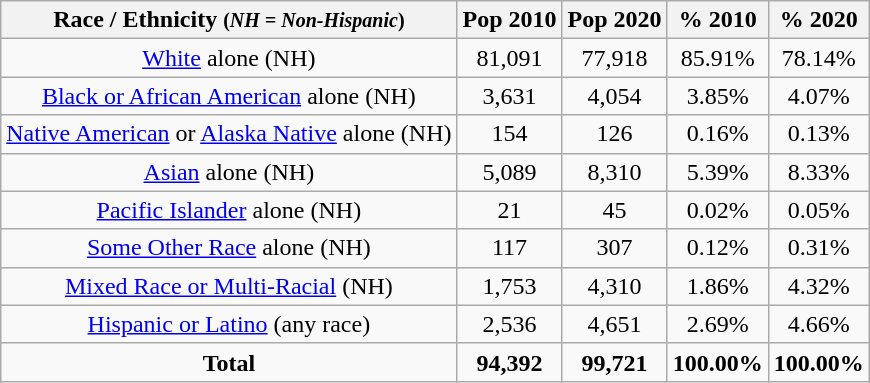<table class="wikitable" style="text-align:center;">
<tr>
<th>Race / Ethnicity <small>(<em>NH = Non-Hispanic</em>)</small></th>
<th>Pop 2010</th>
<th>Pop 2020</th>
<th>% 2010</th>
<th>% 2020</th>
</tr>
<tr>
<td><a href='#'>White</a> alone (NH)</td>
<td>81,091</td>
<td>77,918</td>
<td>85.91%</td>
<td>78.14%</td>
</tr>
<tr>
<td><a href='#'>Black or African American</a> alone (NH)</td>
<td>3,631</td>
<td>4,054</td>
<td>3.85%</td>
<td>4.07%</td>
</tr>
<tr>
<td><a href='#'>Native American</a> or <a href='#'>Alaska Native</a> alone (NH)</td>
<td>154</td>
<td>126</td>
<td>0.16%</td>
<td>0.13%</td>
</tr>
<tr>
<td><a href='#'>Asian</a> alone (NH)</td>
<td>5,089</td>
<td>8,310</td>
<td>5.39%</td>
<td>8.33%</td>
</tr>
<tr>
<td><a href='#'>Pacific Islander</a> alone (NH)</td>
<td>21</td>
<td>45</td>
<td>0.02%</td>
<td>0.05%</td>
</tr>
<tr>
<td><a href='#'>Some Other Race</a> alone (NH)</td>
<td>117</td>
<td>307</td>
<td>0.12%</td>
<td>0.31%</td>
</tr>
<tr>
<td><a href='#'>Mixed Race or Multi-Racial</a> (NH)</td>
<td>1,753</td>
<td>4,310</td>
<td>1.86%</td>
<td>4.32%</td>
</tr>
<tr>
<td><a href='#'>Hispanic or Latino</a> (any race)</td>
<td>2,536</td>
<td>4,651</td>
<td>2.69%</td>
<td>4.66%</td>
</tr>
<tr>
<td><strong>Total</strong></td>
<td><strong>94,392</strong></td>
<td><strong>99,721</strong></td>
<td><strong>100.00%</strong></td>
<td><strong>100.00%</strong></td>
</tr>
</table>
